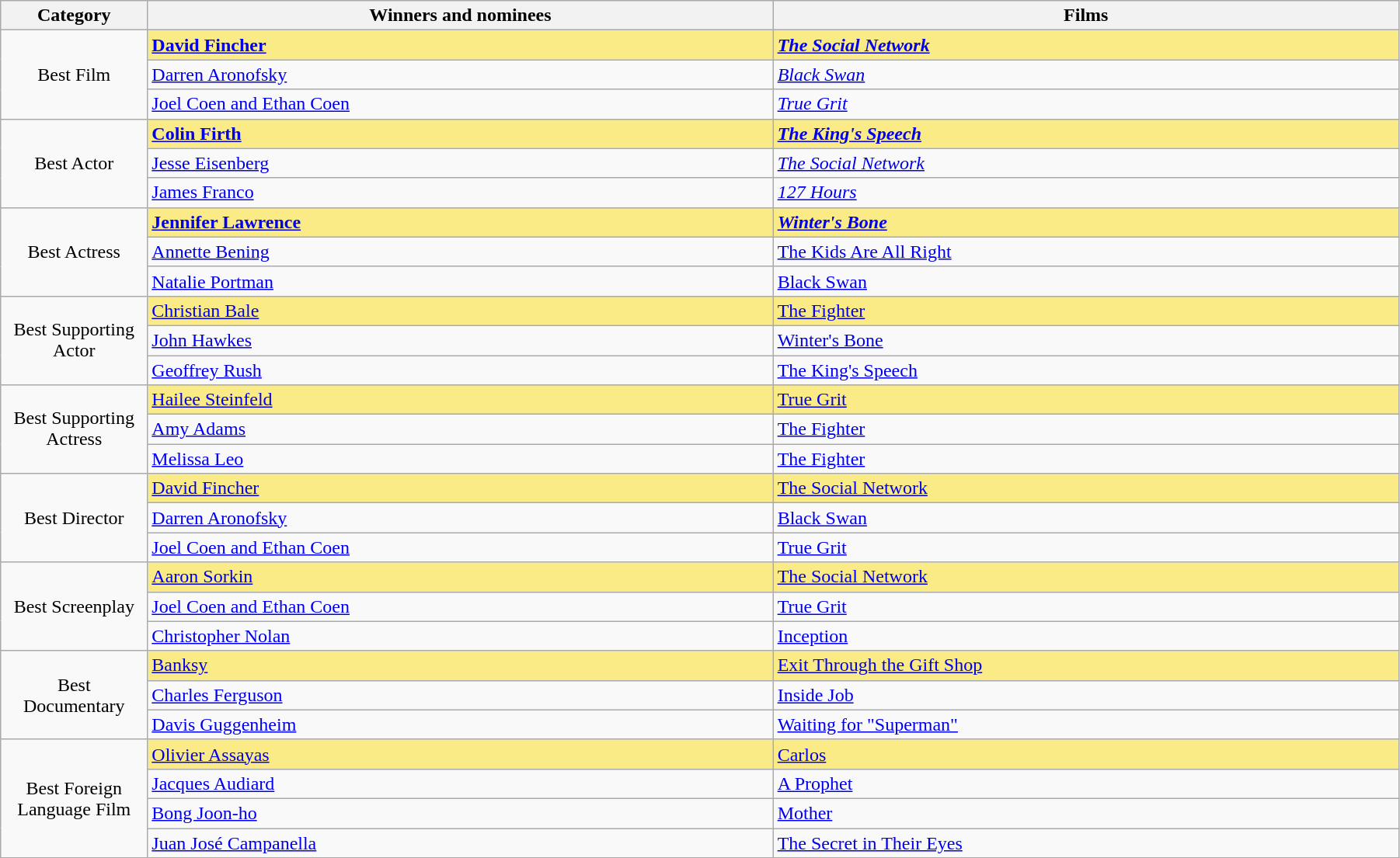<table class="wikitable" width="95%" cellpadding="5">
<tr>
<th width="100"><strong>Category</strong></th>
<th width="450"><strong>Winners and nominees</strong></th>
<th width="450"><strong>Films</strong></th>
</tr>
<tr>
<td style="text-align:center;" rowspan=3>Best Film</td>
<td style="background:#FAEB86;"><strong><a href='#'>David Fincher</a></strong></td>
<td style="background:#FAEB86;"><strong><em><a href='#'>The Social Network</a></em></strong></td>
</tr>
<tr>
<td><a href='#'>Darren Aronofsky</a></td>
<td><em><a href='#'>Black Swan</a></em></td>
</tr>
<tr>
<td><a href='#'>Joel Coen and Ethan Coen</a></td>
<td><em><a href='#'>True Grit</a></em></td>
</tr>
<tr>
<td style="text-align:center;" rowspan=3>Best Actor</td>
<td style="background:#FAEB86;"><strong><a href='#'>Colin Firth</a></strong></td>
<td style="background:#FAEB86;"><strong><em><a href='#'>The King's Speech</a></em></strong></td>
</tr>
<tr>
<td><a href='#'>Jesse Eisenberg</a></td>
<td><em><a href='#'>The Social Network</a></em></td>
</tr>
<tr>
<td><a href='#'>James Franco</a></td>
<td><em><a href='#'>127 Hours</a></em></td>
</tr>
<tr>
<td style="text-align:center;" rowspan=3>Best Actress</td>
<td style="background:#FAEB86;"><strong><a href='#'>Jennifer Lawrence</a></strong></td>
<td style="background:#FAEB86;"><strong> <em><a href='#'>Winter's Bone</a><strong><em></td>
</tr>
<tr>
<td><a href='#'>Annette Bening</a></td>
<td></em><a href='#'>The Kids Are All Right</a><em></td>
</tr>
<tr>
<td><a href='#'>Natalie Portman</a></td>
<td></em><a href='#'>Black Swan</a><em></td>
</tr>
<tr>
<td rowspan="3" style="text-align:center;">Best Supporting Actor</td>
<td style="background:#FAEB86;"></strong><a href='#'>Christian Bale</a><strong></td>
<td style="background:#FAEB86;"></em></strong><a href='#'>The Fighter</a><strong><em></td>
</tr>
<tr>
<td><a href='#'>John Hawkes</a></td>
<td></em><a href='#'>Winter's Bone</a><em></td>
</tr>
<tr>
<td><a href='#'>Geoffrey Rush</a></td>
<td></em><a href='#'>The King's Speech</a><em></td>
</tr>
<tr>
<td rowspan="3" style="text-align:center;">Best Supporting Actress</td>
<td style="background:#FAEB86;"></strong><a href='#'>Hailee Steinfeld</a><strong></td>
<td style="background:#FAEB86;"></em></strong><a href='#'>True Grit</a><strong><em></td>
</tr>
<tr>
<td><a href='#'>Amy Adams</a></td>
<td></em><a href='#'>The Fighter</a><em></td>
</tr>
<tr>
<td><a href='#'>Melissa Leo</a></td>
<td></em><a href='#'>The Fighter</a><em></td>
</tr>
<tr>
<td rowspan="3" style="text-align:center;">Best Director</td>
<td style="background:#FAEB86;"></strong><a href='#'>David Fincher</a><strong></td>
<td style="background:#FAEB86;"></em></strong><a href='#'>The Social Network</a><strong><em></td>
</tr>
<tr>
<td><a href='#'>Darren Aronofsky</a></td>
<td></em><a href='#'>Black Swan</a><em></td>
</tr>
<tr>
<td><a href='#'>Joel Coen and Ethan Coen</a></td>
<td></em><a href='#'>True Grit</a><em></td>
</tr>
<tr>
<td style="text-align:center;" rowspan=3>Best Screenplay</td>
<td style="background:#FAEB86;"></strong><a href='#'>Aaron Sorkin</a><strong></td>
<td style="background:#FAEB86;"></em></strong><a href='#'>The Social Network</a><strong><em></td>
</tr>
<tr>
<td><a href='#'>Joel Coen and Ethan Coen</a></td>
<td></em><a href='#'>True Grit</a><em></td>
</tr>
<tr>
<td><a href='#'>Christopher Nolan</a></td>
<td></em><a href='#'>Inception</a><em></td>
</tr>
<tr>
<td style="text-align:center;" rowspan=3>Best Documentary</td>
<td style="background:#FAEB86;"></strong><a href='#'>Banksy</a><strong></td>
<td style="background:#FAEB86;"></em></strong><a href='#'>Exit Through the Gift Shop</a><strong><em></td>
</tr>
<tr>
<td><a href='#'>Charles Ferguson</a></td>
<td></em><a href='#'>Inside Job</a><em></td>
</tr>
<tr>
<td><a href='#'>Davis Guggenheim</a></td>
<td></em><a href='#'>Waiting for "Superman"</a><em></td>
</tr>
<tr>
<td style="text-align:center;" rowspan=4>Best Foreign Language Film</td>
<td style="background:#FAEB86;"></strong><a href='#'>Olivier Assayas</a><strong></td>
<td style="background:#FAEB86;"></em></strong><a href='#'>Carlos</a><strong><em></td>
</tr>
<tr>
<td><a href='#'>Jacques Audiard</a></td>
<td></em><a href='#'>A Prophet</a><em></td>
</tr>
<tr>
<td><a href='#'>Bong Joon-ho</a></td>
<td></em><a href='#'>Mother</a><em></td>
</tr>
<tr>
<td><a href='#'>Juan José Campanella</a></td>
<td></em><a href='#'>The Secret in Their Eyes</a><em></td>
</tr>
</table>
